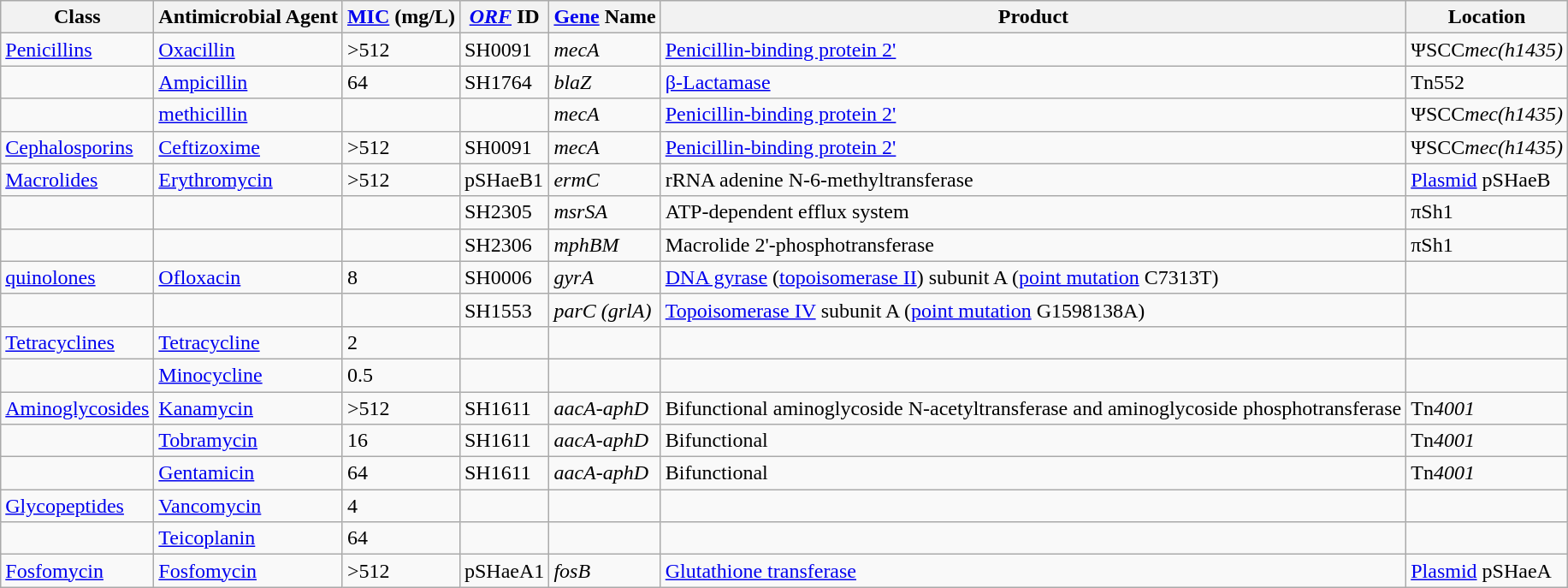<table class="wikitable">
<tr>
<th>Class</th>
<th>Antimicrobial Agent</th>
<th><a href='#'>MIC</a> (mg/L)</th>
<th><em><a href='#'>ORF</a></em> ID</th>
<th><a href='#'>Gene</a> Name</th>
<th>Product</th>
<th>Location</th>
</tr>
<tr>
<td><a href='#'>Penicillins</a></td>
<td><a href='#'>Oxacillin</a></td>
<td>>512</td>
<td>SH0091</td>
<td><em>mecA</em></td>
<td><a href='#'>Penicillin-binding protein 2'</a></td>
<td>ΨSCC<em>mec(h1435)</em></td>
</tr>
<tr>
<td></td>
<td><a href='#'>Ampicillin</a></td>
<td>64</td>
<td>SH1764</td>
<td><em>blaZ</em></td>
<td><a href='#'>β-Lactamase</a></td>
<td>Tn552</td>
</tr>
<tr>
<td></td>
<td><a href='#'>methicillin</a></td>
<td></td>
<td></td>
<td><em>mecA</em></td>
<td><a href='#'>Penicillin-binding protein 2'</a></td>
<td>ΨSCC<em>mec(h1435)</em></td>
</tr>
<tr>
<td><a href='#'>Cephalosporins</a></td>
<td><a href='#'>Ceftizoxime</a></td>
<td>>512</td>
<td>SH0091</td>
<td><em>mecA</em></td>
<td><a href='#'>Penicillin-binding protein 2'</a></td>
<td>ΨSCC<em>mec(h1435)</em></td>
</tr>
<tr>
<td><a href='#'>Macrolides</a></td>
<td><a href='#'>Erythromycin</a></td>
<td>>512</td>
<td>pSHaeB1</td>
<td><em>ermC</em></td>
<td>rRNA adenine N-6-methyltransferase</td>
<td><a href='#'>Plasmid</a> pSHaeB</td>
</tr>
<tr>
<td></td>
<td></td>
<td></td>
<td>SH2305</td>
<td><em>msrSA</em></td>
<td>ATP-dependent efflux system</td>
<td>πSh1</td>
</tr>
<tr>
<td></td>
<td></td>
<td></td>
<td>SH2306</td>
<td><em>mphBM</em></td>
<td>Macrolide 2'-phosphotransferase</td>
<td>πSh1</td>
</tr>
<tr>
<td><a href='#'>quinolones</a></td>
<td><a href='#'>Ofloxacin</a></td>
<td>8</td>
<td>SH0006</td>
<td><em>gyrA</em></td>
<td><a href='#'>DNA gyrase</a> (<a href='#'>topoisomerase II</a>) subunit A (<a href='#'>point mutation</a> C7313T)</td>
<td></td>
</tr>
<tr>
<td></td>
<td></td>
<td></td>
<td>SH1553</td>
<td><em>parC (grlA)</em></td>
<td><a href='#'>Topoisomerase IV</a> subunit A (<a href='#'>point mutation</a> G1598138A)</td>
<td></td>
</tr>
<tr>
<td><a href='#'>Tetracyclines</a></td>
<td><a href='#'>Tetracycline</a></td>
<td>2</td>
<td></td>
<td></td>
<td></td>
<td></td>
</tr>
<tr>
<td></td>
<td><a href='#'>Minocycline</a></td>
<td>0.5</td>
<td></td>
<td></td>
<td></td>
<td></td>
</tr>
<tr>
<td><a href='#'>Aminoglycosides</a></td>
<td><a href='#'>Kanamycin</a></td>
<td>>512</td>
<td>SH1611</td>
<td><em>aacA-aphD</em></td>
<td>Bifunctional aminoglycoside N-acetyltransferase and aminoglycoside phosphotransferase</td>
<td>Tn<em>4001</em></td>
</tr>
<tr>
<td></td>
<td><a href='#'>Tobramycin</a></td>
<td>16</td>
<td>SH1611</td>
<td><em>aacA-aphD</em></td>
<td>Bifunctional</td>
<td>Tn<em>4001</em></td>
</tr>
<tr>
<td></td>
<td><a href='#'>Gentamicin</a></td>
<td>64</td>
<td>SH1611</td>
<td><em>aacA-aphD</em></td>
<td>Bifunctional</td>
<td>Tn<em>4001</em></td>
</tr>
<tr>
<td><a href='#'>Glycopeptides</a></td>
<td><a href='#'>Vancomycin</a></td>
<td>4</td>
<td></td>
<td></td>
<td></td>
<td></td>
</tr>
<tr>
<td></td>
<td><a href='#'>Teicoplanin</a></td>
<td>64</td>
<td></td>
<td></td>
<td></td>
<td></td>
</tr>
<tr>
<td><a href='#'>Fosfomycin</a></td>
<td><a href='#'>Fosfomycin</a></td>
<td>>512</td>
<td>pSHaeA1</td>
<td><em>fosB</em></td>
<td><a href='#'>Glutathione transferase</a></td>
<td><a href='#'>Plasmid</a> pSHaeA</td>
</tr>
</table>
